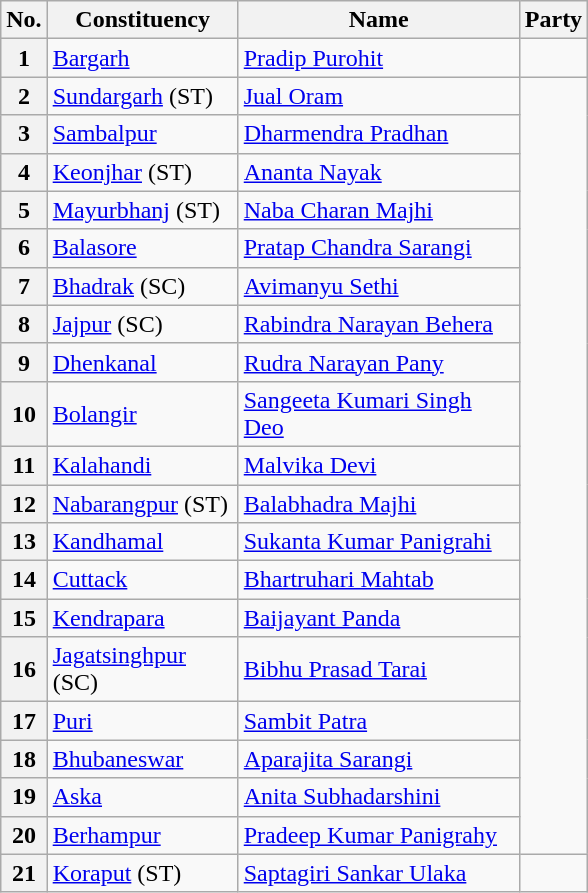<table class="sortable wikitable">
<tr>
<th>No.</th>
<th style="width:120px">Constituency</th>
<th style="width:180px">Name</th>
<th colspan="2">Party</th>
</tr>
<tr>
<th>1</th>
<td><a href='#'>Bargarh</a></td>
<td><a href='#'>Pradip Purohit</a></td>
<td></td>
</tr>
<tr>
<th>2</th>
<td><a href='#'>Sundargarh</a> (ST)</td>
<td><a href='#'>Jual Oram</a></td>
</tr>
<tr>
<th>3</th>
<td><a href='#'>Sambalpur</a></td>
<td><a href='#'>Dharmendra Pradhan</a></td>
</tr>
<tr>
<th>4</th>
<td><a href='#'>Keonjhar</a> (ST)</td>
<td><a href='#'>Ananta Nayak</a></td>
</tr>
<tr>
<th>5</th>
<td><a href='#'>Mayurbhanj</a> (ST)</td>
<td><a href='#'>Naba Charan Majhi</a></td>
</tr>
<tr>
<th>6</th>
<td><a href='#'>Balasore</a></td>
<td><a href='#'>Pratap Chandra Sarangi</a></td>
</tr>
<tr>
<th>7</th>
<td><a href='#'>Bhadrak</a> (SC)</td>
<td><a href='#'>Avimanyu Sethi</a></td>
</tr>
<tr>
<th>8</th>
<td><a href='#'>Jajpur</a> (SC)</td>
<td><a href='#'>Rabindra Narayan Behera</a></td>
</tr>
<tr>
<th>9</th>
<td><a href='#'>Dhenkanal</a></td>
<td><a href='#'>Rudra Narayan Pany</a></td>
</tr>
<tr>
<th>10</th>
<td><a href='#'>Bolangir</a></td>
<td><a href='#'>Sangeeta Kumari Singh Deo</a></td>
</tr>
<tr>
<th>11</th>
<td><a href='#'>Kalahandi</a></td>
<td><a href='#'>Malvika Devi</a></td>
</tr>
<tr>
<th>12</th>
<td><a href='#'>Nabarangpur</a> (ST)</td>
<td><a href='#'>Balabhadra Majhi</a></td>
</tr>
<tr>
<th>13</th>
<td><a href='#'>Kandhamal</a></td>
<td><a href='#'>Sukanta Kumar Panigrahi</a></td>
</tr>
<tr>
<th>14</th>
<td><a href='#'>Cuttack</a></td>
<td><a href='#'>Bhartruhari Mahtab</a></td>
</tr>
<tr>
<th>15</th>
<td><a href='#'>Kendrapara</a></td>
<td><a href='#'>Baijayant Panda</a></td>
</tr>
<tr>
<th>16</th>
<td><a href='#'>Jagatsinghpur</a> (SC)</td>
<td><a href='#'>Bibhu Prasad Tarai</a></td>
</tr>
<tr>
<th>17</th>
<td><a href='#'>Puri</a></td>
<td><a href='#'>Sambit Patra</a></td>
</tr>
<tr>
<th>18</th>
<td><a href='#'>Bhubaneswar</a></td>
<td><a href='#'>Aparajita Sarangi</a></td>
</tr>
<tr>
<th>19</th>
<td><a href='#'>Aska</a></td>
<td><a href='#'>Anita Subhadarshini</a></td>
</tr>
<tr>
<th>20</th>
<td><a href='#'>Berhampur</a></td>
<td><a href='#'>Pradeep Kumar Panigrahy</a></td>
</tr>
<tr>
<th>21</th>
<td><a href='#'>Koraput</a> (ST)</td>
<td><a href='#'>Saptagiri Sankar Ulaka</a></td>
<td></td>
</tr>
</table>
